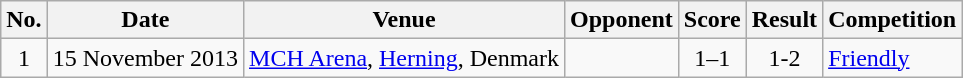<table class="wikitable sortable">
<tr>
<th scope="col">No.</th>
<th scope="col">Date</th>
<th scope="col">Venue</th>
<th scope="col">Opponent</th>
<th scope="col">Score</th>
<th scope="col">Result</th>
<th scope="col">Competition</th>
</tr>
<tr>
<td align="center">1</td>
<td>15 November 2013</td>
<td><a href='#'>MCH Arena</a>, <a href='#'>Herning</a>, Denmark</td>
<td></td>
<td align="center">1–1</td>
<td align="center">1-2</td>
<td><a href='#'>Friendly</a></td>
</tr>
</table>
